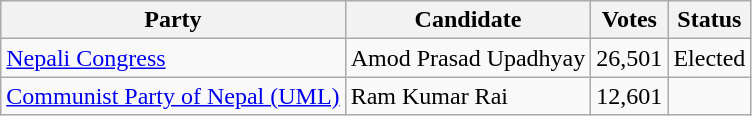<table class="wikitable">
<tr>
<th>Party</th>
<th>Candidate</th>
<th>Votes</th>
<th>Status</th>
</tr>
<tr>
<td><a href='#'>Nepali Congress</a></td>
<td>Amod Prasad Upadhyay</td>
<td>26,501</td>
<td>Elected</td>
</tr>
<tr>
<td><a href='#'>Communist Party of Nepal (UML)</a></td>
<td>Ram Kumar Rai</td>
<td>12,601</td>
<td></td>
</tr>
</table>
